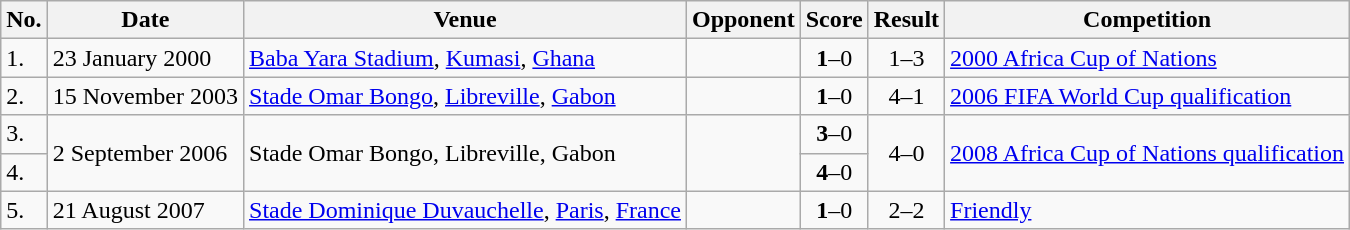<table class="wikitable" style="font-size:100%;">
<tr>
<th>No.</th>
<th>Date</th>
<th>Venue</th>
<th>Opponent</th>
<th>Score</th>
<th>Result</th>
<th>Competition</th>
</tr>
<tr>
<td>1.</td>
<td>23 January 2000</td>
<td><a href='#'>Baba Yara Stadium</a>, <a href='#'>Kumasi</a>, <a href='#'>Ghana</a></td>
<td></td>
<td align=center><strong>1</strong>–0</td>
<td align=center>1–3</td>
<td><a href='#'>2000 Africa Cup of Nations</a></td>
</tr>
<tr>
<td>2.</td>
<td>15 November 2003</td>
<td><a href='#'>Stade Omar Bongo</a>, <a href='#'>Libreville</a>, <a href='#'>Gabon</a></td>
<td></td>
<td align=center><strong>1</strong>–0</td>
<td align=center>4–1</td>
<td><a href='#'>2006 FIFA World Cup qualification</a></td>
</tr>
<tr>
<td>3.</td>
<td rowspan="2">2 September 2006</td>
<td rowspan="2">Stade Omar Bongo, Libreville, Gabon</td>
<td rowspan="2"></td>
<td align=center><strong>3</strong>–0</td>
<td rowspan="2" style="text-align:center">4–0</td>
<td rowspan="2"><a href='#'>2008 Africa Cup of Nations qualification</a></td>
</tr>
<tr>
<td>4.</td>
<td align=center><strong>4</strong>–0</td>
</tr>
<tr>
<td>5.</td>
<td>21 August 2007</td>
<td><a href='#'>Stade Dominique Duvauchelle</a>, <a href='#'>Paris</a>, <a href='#'>France</a></td>
<td></td>
<td align=center><strong>1</strong>–0</td>
<td align=center>2–2</td>
<td><a href='#'>Friendly</a></td>
</tr>
</table>
